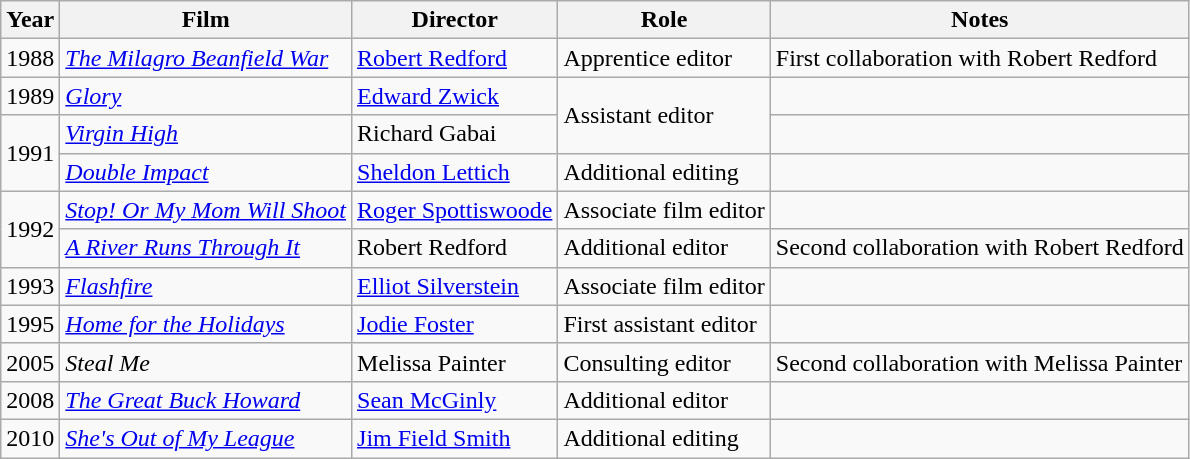<table class="wikitable">
<tr>
<th>Year</th>
<th>Film</th>
<th>Director</th>
<th>Role</th>
<th>Notes</th>
</tr>
<tr>
<td>1988</td>
<td><em><a href='#'>The Milagro Beanfield War</a></em></td>
<td><a href='#'>Robert Redford</a></td>
<td>Apprentice editor</td>
<td>First collaboration with Robert Redford</td>
</tr>
<tr>
<td>1989</td>
<td><em><a href='#'>Glory</a></em></td>
<td><a href='#'>Edward Zwick</a></td>
<td rowspan=2>Assistant editor</td>
<td></td>
</tr>
<tr>
<td rowspan=2>1991</td>
<td><em><a href='#'>Virgin High</a></em></td>
<td>Richard Gabai</td>
<td></td>
</tr>
<tr>
<td><em><a href='#'>Double Impact</a></em></td>
<td><a href='#'>Sheldon Lettich</a></td>
<td>Additional editing</td>
<td></td>
</tr>
<tr>
<td rowspan=2>1992</td>
<td><em><a href='#'>Stop! Or My Mom Will Shoot</a></em></td>
<td><a href='#'>Roger Spottiswoode</a></td>
<td>Associate film editor</td>
<td></td>
</tr>
<tr>
<td><em><a href='#'>A River Runs Through It</a></em></td>
<td>Robert Redford</td>
<td>Additional editor</td>
<td>Second collaboration with Robert Redford</td>
</tr>
<tr>
<td>1993</td>
<td><em><a href='#'>Flashfire</a></em></td>
<td><a href='#'>Elliot Silverstein</a></td>
<td>Associate film editor</td>
<td></td>
</tr>
<tr>
<td>1995</td>
<td><em><a href='#'>Home for the Holidays</a></em></td>
<td><a href='#'>Jodie Foster</a></td>
<td>First assistant editor</td>
<td></td>
</tr>
<tr>
<td>2005</td>
<td><em>Steal Me</em></td>
<td>Melissa Painter</td>
<td>Consulting editor</td>
<td>Second collaboration with Melissa Painter</td>
</tr>
<tr>
<td>2008</td>
<td><em><a href='#'>The Great Buck Howard</a></em></td>
<td><a href='#'>Sean McGinly</a></td>
<td>Additional editor</td>
<td></td>
</tr>
<tr>
<td>2010</td>
<td><em><a href='#'>She's Out of My League</a></em></td>
<td><a href='#'>Jim Field Smith</a></td>
<td>Additional editing</td>
<td></td>
</tr>
</table>
